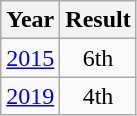<table class="wikitable" style="text-align:center">
<tr>
<th>Year</th>
<th>Result</th>
</tr>
<tr>
<td><a href='#'>2015</a></td>
<td>6th</td>
</tr>
<tr>
<td><a href='#'>2019</a></td>
<td>4th</td>
</tr>
</table>
